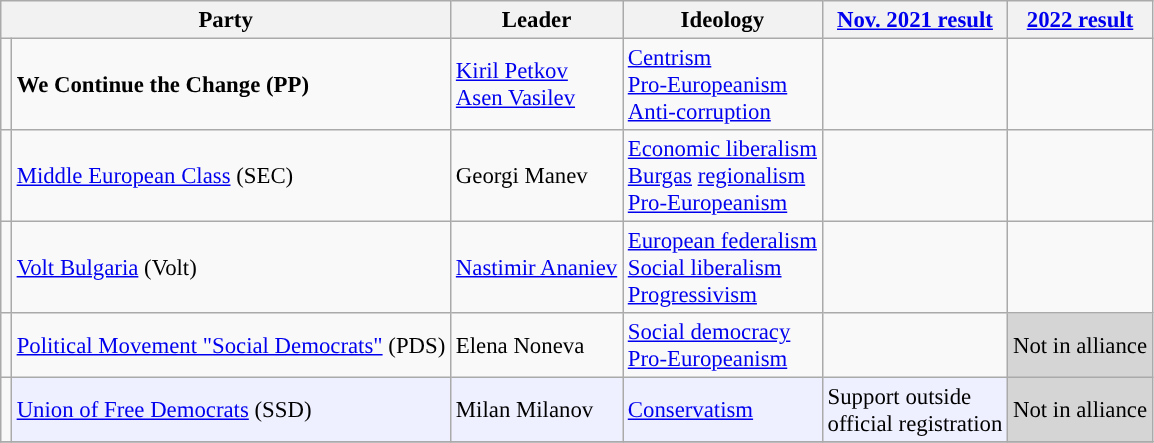<table class="wikitable" style="font-size:95%; white-space: nowrap">
<tr>
<th style="width:200px" colspan="2">Party</th>
<th style="width:100px">Leader</th>
<th style="width:120px">Ideology</th>
<th><a href='#'>Nov. 2021 result</a></th>
<th><a href='#'>2022 result</a></th>
</tr>
<tr>
<td style="background:"></td>
<td><strong>We Continue the Change (PP)</strong></td>
<td><a href='#'>Kiril Petkov</a><br><a href='#'>Asen Vasilev</a></td>
<td><a href='#'>Centrism</a><br><a href='#'>Pro-Europeanism</a><br><a href='#'>Anti-corruption</a></td>
<td></td>
<td></td>
</tr>
<tr>
<td style="background:"></td>
<td><a href='#'>Middle European Class</a> (SEC)</td>
<td>Georgi Manev</td>
<td><a href='#'>Economic liberalism</a><br><a href='#'>Burgas</a> <a href='#'>regionalism</a><br><a href='#'>Pro-Europeanism</a></td>
<td></td>
<td></td>
</tr>
<tr>
<td style="background:"></td>
<td><a href='#'>Volt Bulgaria</a> (Volt)</td>
<td><a href='#'>Nastimir Ananiev</a></td>
<td><a href='#'>European federalism</a><br><a href='#'>Social liberalism</a><br><a href='#'>Progressivism</a></td>
<td></td>
<td></td>
</tr>
<tr>
<td style="background:"></td>
<td><a href='#'>Political Movement "Social Democrats"</a> (PDS)</td>
<td>Elena Noneva</td>
<td><a href='#'>Social democracy</a><br><a href='#'>Pro-Europeanism</a></td>
<td></td>
<td style="background:#D5D5D5;">Not in alliance</td>
</tr>
<tr>
<td style="background:"></td>
<td style="background:#EEEFFF;"><a href='#'>Union of Free Democrats</a> (SSD)</td>
<td style="background:#EEEFFF;">Milan Milanov</td>
<td style="background:#EEEFFF;"><a href='#'>Conservatism</a></td>
<td style="background:#EEEFFF;">Support outside <br>official registration</td>
<td style="background:#D5D5D5;">Not in alliance</td>
</tr>
<tr>
</tr>
</table>
